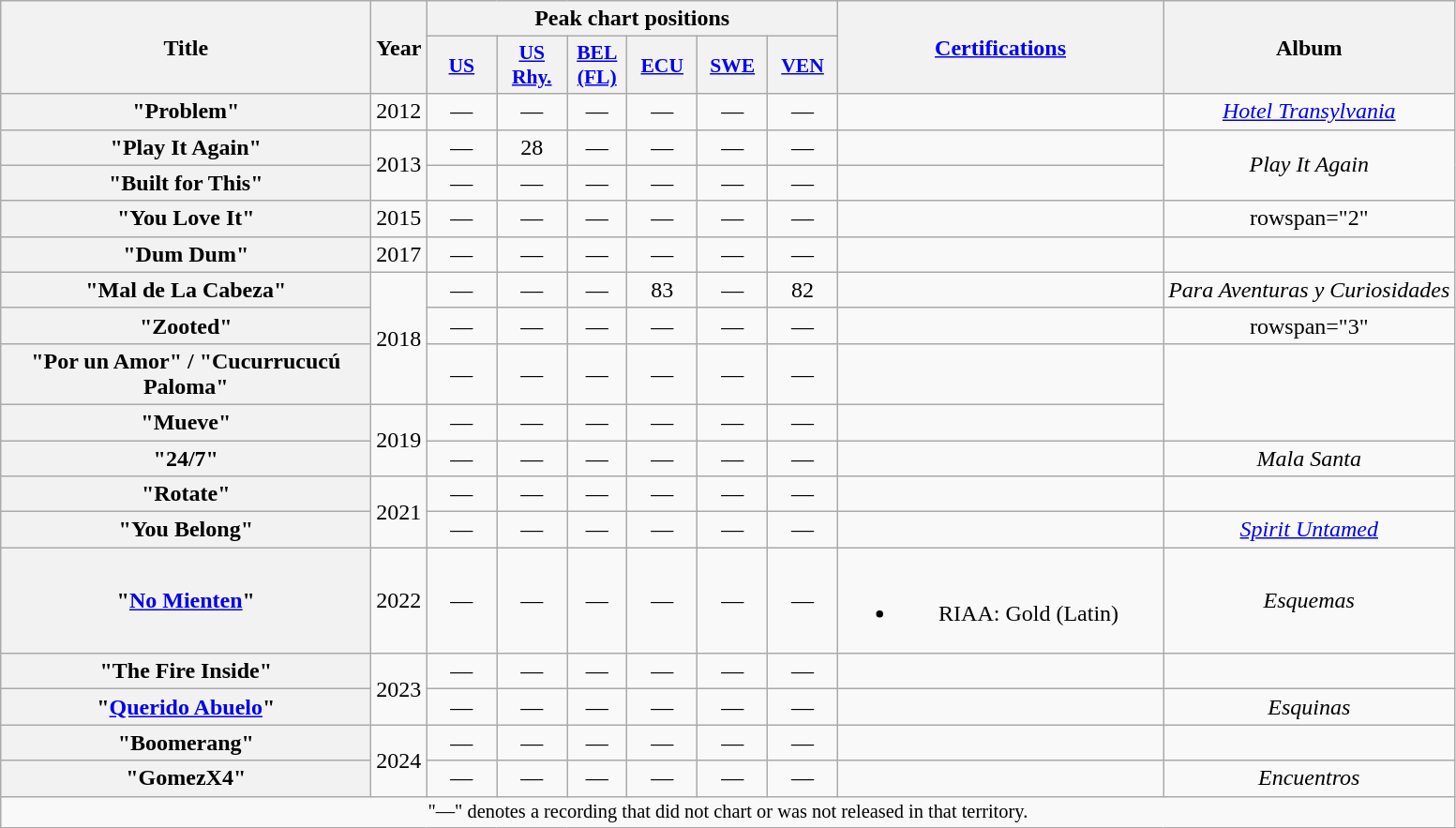<table class="wikitable plainrowheaders" style="text-align:center;">
<tr>
<th scope="col" rowspan="2" style="width:16em;">Title</th>
<th scope="col" rowspan="2">Year</th>
<th scope="col" colspan="6">Peak chart positions</th>
<th scope="col" rowspan="2" style="width:14em;"><a href='#'>Certifications</a></th>
<th scope="col" rowspan="2">Album</th>
</tr>
<tr>
<th scope="col" style="width:3em;font-size:90%;"><a href='#'>US</a><br></th>
<th scope="col" style="width:3em;font-size:90%;"><a href='#'>US<br>Rhy.</a><br></th>
<th scope="col" style="width:2.5em;font-size:90%;"><a href='#'>BEL<br>(FL)</a><br></th>
<th scope="col" style="width:3em;font-size:90%;"><a href='#'>ECU</a><br></th>
<th scope="col" style="width:3em;font-size:90%;"><a href='#'>SWE</a><br></th>
<th scope="col" style="width:3em;font-size:90%;"><a href='#'>VEN</a><br></th>
</tr>
<tr>
<th scope="row">"Problem" <br></th>
<td>2012</td>
<td>—</td>
<td>—</td>
<td>—</td>
<td>—</td>
<td>—</td>
<td>—</td>
<td></td>
<td><em><a href='#'>Hotel Transylvania</a></em></td>
</tr>
<tr>
<th scope="row">"Play It Again"</th>
<td rowspan="2">2013</td>
<td>—</td>
<td>28</td>
<td>—</td>
<td>—</td>
<td>—</td>
<td>—</td>
<td></td>
<td rowspan="2"><em>Play It Again</em></td>
</tr>
<tr>
<th scope="row">"Built for This"</th>
<td>—</td>
<td>—</td>
<td>—</td>
<td>—</td>
<td>—</td>
<td>—</td>
<td></td>
</tr>
<tr>
<th scope="row">"You Love It"</th>
<td>2015</td>
<td>—</td>
<td>—</td>
<td>—</td>
<td>—</td>
<td>—</td>
<td>—</td>
<td></td>
<td>rowspan="2" </td>
</tr>
<tr>
<th scope="row">"Dum Dum"<br></th>
<td>2017</td>
<td>—</td>
<td>—</td>
<td>—</td>
<td>—</td>
<td>—</td>
<td>—</td>
<td></td>
</tr>
<tr>
<th scope="row">"Mal de La Cabeza"<br></th>
<td rowspan="3">2018</td>
<td>—</td>
<td>—</td>
<td>—</td>
<td>83</td>
<td>—</td>
<td>82</td>
<td></td>
<td><em>Para Aventuras y Curiosidades</em></td>
</tr>
<tr>
<th scope="row">"Zooted"<br></th>
<td>—</td>
<td>—</td>
<td>—</td>
<td>—</td>
<td>—</td>
<td>—</td>
<td></td>
<td>rowspan="3" </td>
</tr>
<tr>
<th scope="row">"Por un Amor" / "Cucurrucucú Paloma"</th>
<td>—</td>
<td>—</td>
<td>—</td>
<td>—</td>
<td>—</td>
<td>—</td>
<td></td>
</tr>
<tr>
<th scope="row">"Mueve"<br></th>
<td rowspan="2">2019</td>
<td>—</td>
<td>—</td>
<td>—</td>
<td>—</td>
<td>—</td>
<td>—</td>
<td></td>
</tr>
<tr>
<th scope="row">"24/7"</th>
<td>—</td>
<td>—</td>
<td>—</td>
<td>—</td>
<td>—</td>
<td>—</td>
<td></td>
<td><em>Mala Santa</em></td>
</tr>
<tr>
<th scope="row">"Rotate"<br></th>
<td rowspan="2">2021</td>
<td>—</td>
<td>—</td>
<td>—</td>
<td>—</td>
<td>—</td>
<td>—</td>
<td></td>
<td></td>
</tr>
<tr>
<th scope="row">"You Belong"</th>
<td>—</td>
<td>—</td>
<td>—</td>
<td>—</td>
<td>—</td>
<td>—</td>
<td></td>
<td><em><a href='#'>Spirit Untamed</a></em></td>
</tr>
<tr>
<th scope="row">"<a href='#'>No Mienten</a>"</th>
<td>2022</td>
<td>—</td>
<td>—</td>
<td>—</td>
<td>—</td>
<td>—</td>
<td>—</td>
<td><br><ul><li>RIAA: Gold <span>(Latin)</span></li></ul></td>
<td><em>Esquemas</em></td>
</tr>
<tr>
<th scope="row">"The Fire Inside"</th>
<td rowspan="2">2023</td>
<td>—</td>
<td>—</td>
<td>—</td>
<td>—</td>
<td>—</td>
<td>—</td>
<td></td>
<td></td>
</tr>
<tr>
<th scope="row">"<a href='#'>Querido Abuelo</a>"</th>
<td>—</td>
<td>—</td>
<td>—</td>
<td>—</td>
<td>—</td>
<td>—</td>
<td></td>
<td><em>Esquinas</em></td>
</tr>
<tr>
<th scope="row">"Boomerang"</th>
<td rowspan="2">2024</td>
<td>—</td>
<td>—</td>
<td>—</td>
<td>—</td>
<td>—</td>
<td>—</td>
<td></td>
<td></td>
</tr>
<tr>
<th scope="row">"GomezX4"</th>
<td>—</td>
<td>—</td>
<td>—</td>
<td>—</td>
<td>—</td>
<td>—</td>
<td></td>
<td><em>Encuentros</em></td>
</tr>
<tr>
<td colspan="15" style="text-align:center; font-size:85%;">"—" denotes a recording that did not chart or was not released in that territory.</td>
</tr>
</table>
